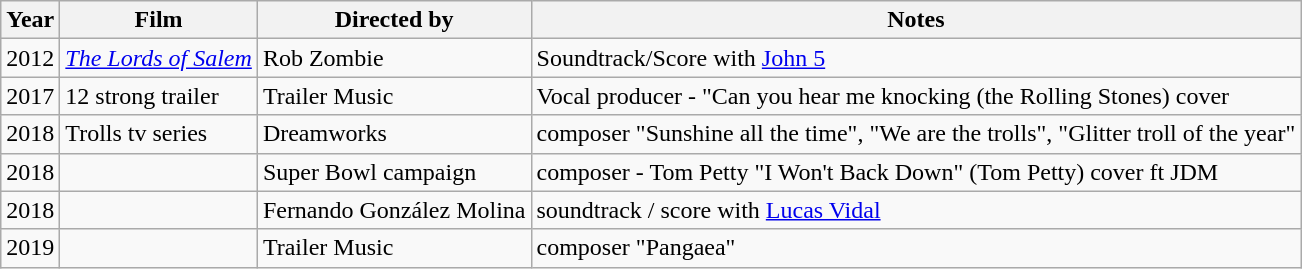<table class="wikitable sortable">
<tr>
<th>Year</th>
<th>Film</th>
<th>Directed by</th>
<th>Notes</th>
</tr>
<tr>
<td>2012</td>
<td><em><a href='#'>The Lords of Salem</a></em></td>
<td>Rob Zombie</td>
<td>Soundtrack/Score with <a href='#'>John 5</a></td>
</tr>
<tr>
<td>2017</td>
<td>12 strong trailer</td>
<td>Trailer Music</td>
<td>Vocal producer - "Can you hear me knocking (the Rolling Stones) cover</td>
</tr>
<tr>
<td>2018</td>
<td>Trolls tv series</td>
<td>Dreamworks</td>
<td>composer "Sunshine all the time", "We are the trolls", "Glitter troll of the year"</td>
</tr>
<tr>
<td>2018</td>
<td></td>
<td>Super Bowl campaign</td>
<td>composer - Tom Petty "I Won't Back Down" (Tom Petty) cover ft JDM</td>
</tr>
<tr>
<td>2018</td>
<td></td>
<td>Fernando González Molina</td>
<td>soundtrack / score with <a href='#'>Lucas Vidal</a></td>
</tr>
<tr>
<td>2019</td>
<td></td>
<td>Trailer Music</td>
<td>composer "Pangaea"</td>
</tr>
</table>
